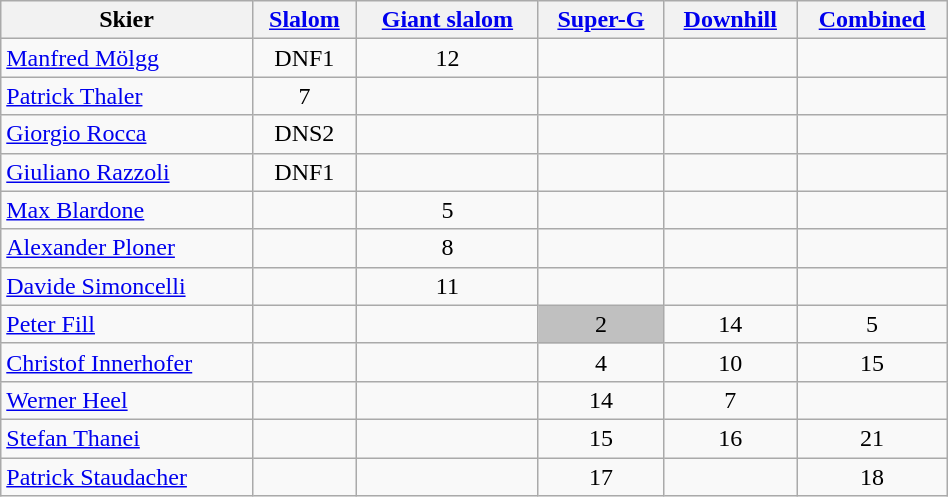<table class="wikitable" width=50% style="font-size:100%; text-align:center;">
<tr>
<th>Skier</th>
<th><a href='#'>Slalom</a></th>
<th><a href='#'>Giant slalom</a></th>
<th><a href='#'>Super-G</a></th>
<th><a href='#'>Downhill</a></th>
<th><a href='#'>Combined</a></th>
</tr>
<tr>
<td align=left><a href='#'>Manfred Mölgg</a></td>
<td>DNF1</td>
<td>12</td>
<td></td>
<td></td>
<td></td>
</tr>
<tr>
<td align=left><a href='#'>Patrick Thaler</a></td>
<td>7</td>
<td></td>
<td></td>
<td></td>
<td></td>
</tr>
<tr>
<td align=left><a href='#'>Giorgio Rocca</a></td>
<td>DNS2</td>
<td></td>
<td></td>
<td></td>
<td></td>
</tr>
<tr>
<td align=left><a href='#'>Giuliano Razzoli</a></td>
<td>DNF1</td>
<td></td>
<td></td>
<td></td>
<td></td>
</tr>
<tr>
<td align=left><a href='#'>Max Blardone</a></td>
<td></td>
<td>5</td>
<td></td>
<td></td>
<td></td>
</tr>
<tr>
<td align=left><a href='#'>Alexander Ploner</a></td>
<td></td>
<td>8</td>
<td></td>
<td></td>
<td></td>
</tr>
<tr>
<td align=left><a href='#'>Davide Simoncelli</a></td>
<td></td>
<td>11</td>
<td></td>
<td></td>
<td></td>
</tr>
<tr>
<td align=left><a href='#'>Peter Fill</a></td>
<td></td>
<td></td>
<td bgcolor=silver>2</td>
<td>14</td>
<td>5</td>
</tr>
<tr>
<td align=left><a href='#'>Christof Innerhofer</a></td>
<td></td>
<td></td>
<td>4</td>
<td>10</td>
<td>15</td>
</tr>
<tr>
<td align=left><a href='#'>Werner Heel</a></td>
<td></td>
<td></td>
<td>14</td>
<td>7</td>
<td></td>
</tr>
<tr>
<td align=left><a href='#'>Stefan Thanei</a></td>
<td></td>
<td></td>
<td>15</td>
<td>16</td>
<td>21</td>
</tr>
<tr>
<td align=left><a href='#'>Patrick Staudacher</a></td>
<td></td>
<td></td>
<td>17</td>
<td></td>
<td>18</td>
</tr>
</table>
